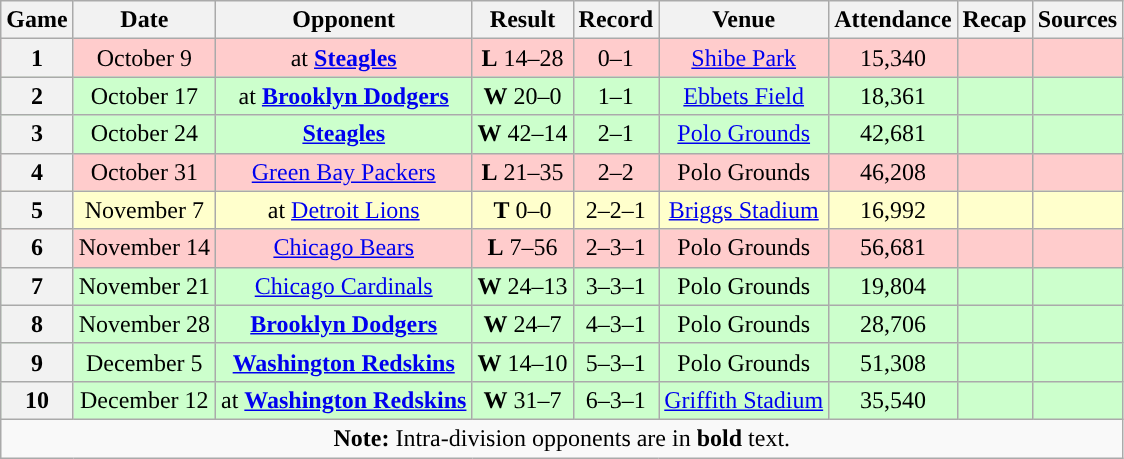<table class="wikitable" style="text-align:center">
<tr>
<th>Game</th>
<th>Date</th>
<th>Opponent</th>
<th>Result</th>
<th>Record</th>
<th>Venue</th>
<th>Attendance</th>
<th>Recap</th>
<th>Sources</th>
</tr>
<tr style="background:#fcc">
<th>1</th>
<td>October 9</td>
<td>at <strong><a href='#'>Steagles</a></strong></td>
<td><strong>L</strong> 14–28</td>
<td>0–1</td>
<td><a href='#'>Shibe Park</a></td>
<td>15,340</td>
<td></td>
<td></td>
</tr>
<tr style="background:#cfc">
<th>2</th>
<td>October 17</td>
<td>at <strong><a href='#'>Brooklyn Dodgers</a></strong></td>
<td><strong>W</strong> 20–0</td>
<td>1–1</td>
<td><a href='#'>Ebbets Field</a></td>
<td>18,361</td>
<td></td>
<td></td>
</tr>
<tr style="background:#cfc">
<th>3</th>
<td>October 24</td>
<td><strong><a href='#'>Steagles</a></strong></td>
<td><strong>W</strong> 42–14</td>
<td>2–1</td>
<td><a href='#'>Polo Grounds</a></td>
<td>42,681</td>
<td></td>
<td></td>
</tr>
<tr style="background:#fcc">
<th>4</th>
<td>October 31</td>
<td><a href='#'>Green Bay Packers</a></td>
<td><strong>L</strong> 21–35</td>
<td>2–2</td>
<td>Polo Grounds</td>
<td>46,208</td>
<td></td>
<td></td>
</tr>
<tr style="background:#ffc">
<th>5</th>
<td>November 7</td>
<td>at <a href='#'>Detroit Lions</a></td>
<td><strong>T</strong> 0–0</td>
<td>2–2–1</td>
<td><a href='#'>Briggs Stadium</a></td>
<td>16,992</td>
<td></td>
<td></td>
</tr>
<tr style="background:#fcc">
<th>6</th>
<td>November 14</td>
<td><a href='#'>Chicago Bears</a></td>
<td><strong>L</strong> 7–56</td>
<td>2–3–1</td>
<td>Polo Grounds</td>
<td>56,681</td>
<td></td>
<td></td>
</tr>
<tr style="background:#cfc">
<th>7</th>
<td>November 21</td>
<td><a href='#'>Chicago Cardinals</a></td>
<td><strong>W</strong> 24–13</td>
<td>3–3–1</td>
<td>Polo Grounds</td>
<td>19,804</td>
<td></td>
<td></td>
</tr>
<tr style="background:#cfc">
<th>8</th>
<td>November 28</td>
<td><strong><a href='#'>Brooklyn Dodgers</a></strong></td>
<td><strong>W</strong> 24–7</td>
<td>4–3–1</td>
<td>Polo Grounds</td>
<td>28,706</td>
<td></td>
<td></td>
</tr>
<tr style="background:#cfc">
<th>9</th>
<td>December 5</td>
<td><strong><a href='#'>Washington Redskins</a></strong></td>
<td><strong>W</strong> 14–10</td>
<td>5–3–1</td>
<td>Polo Grounds</td>
<td>51,308</td>
<td></td>
<td></td>
</tr>
<tr style="background:#cfc">
<th>10</th>
<td>December 12</td>
<td>at <strong><a href='#'>Washington Redskins</a></strong></td>
<td><strong>W</strong> 31–7</td>
<td>6–3–1</td>
<td><a href='#'>Griffith Stadium</a></td>
<td>35,540</td>
<td></td>
<td></td>
</tr>
<tr>
<td colspan="10"><strong>Note:</strong> Intra-division opponents are in <strong>bold</strong> text.</td>
</tr>
</table>
